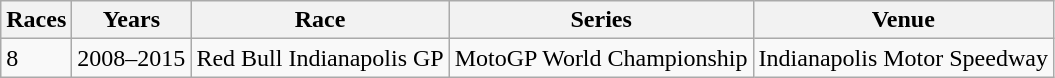<table class="wikitable">
<tr>
<th>Races</th>
<th>Years</th>
<th>Race</th>
<th>Series</th>
<th>Venue</th>
</tr>
<tr>
<td>8</td>
<td>2008–2015</td>
<td>Red Bull Indianapolis GP</td>
<td>MotoGP World Championship</td>
<td>Indianapolis Motor Speedway</td>
</tr>
</table>
